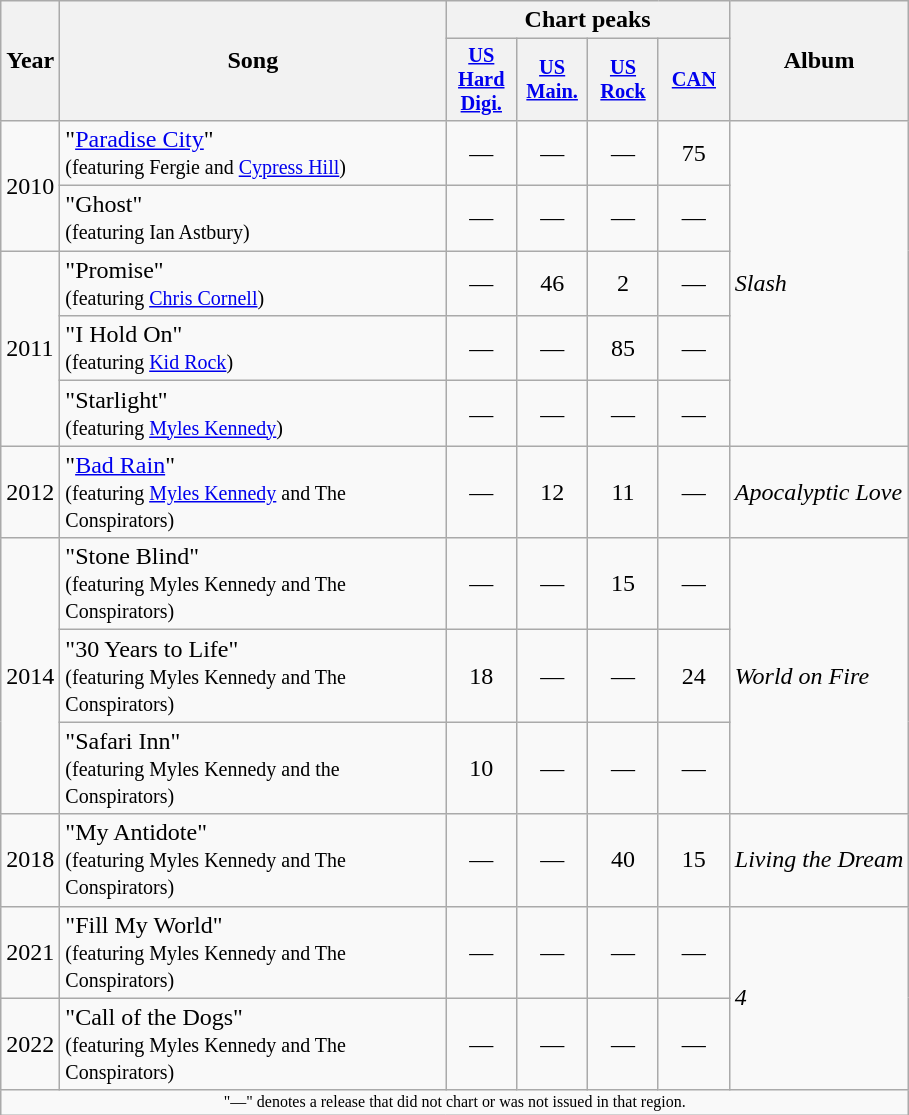<table class="wikitable">
<tr>
<th rowspan="2">Year</th>
<th rowspan="2" width="250">Song</th>
<th colspan="4">Chart peaks</th>
<th rowspan="2">Album</th>
</tr>
<tr>
<th style="width:3em;font-size:85%"><a href='#'>US<br>Hard Digi.</a></th>
<th style="width:3em;font-size:85%"><a href='#'>US<br>Main.</a><br></th>
<th style="width:3em;font-size:85%"><a href='#'>US<br>Rock</a><br></th>
<th style="width:3em;font-size:85%"><a href='#'>CAN</a><br></th>
</tr>
<tr>
<td rowspan="2">2010</td>
<td>"<a href='#'>Paradise City</a>"<br><small>(featuring Fergie and <a href='#'>Cypress Hill</a>)</small></td>
<td align="center">—</td>
<td align="center">—</td>
<td align="center">—</td>
<td align="center">75</td>
<td rowspan="5"><em>Slash</em></td>
</tr>
<tr>
<td>"Ghost"<br><small>(featuring Ian Astbury)</small></td>
<td align="center">—</td>
<td align="center">—</td>
<td align="center">—</td>
<td align="center">—</td>
</tr>
<tr>
<td rowspan="3">2011</td>
<td>"Promise"<br><small>(featuring <a href='#'>Chris Cornell</a>)</small></td>
<td align="center">—</td>
<td align="center">46</td>
<td align="center">2</td>
<td align="center">—</td>
</tr>
<tr>
<td>"I Hold On"<br><small>(featuring <a href='#'>Kid Rock</a>)</small></td>
<td align="center">—</td>
<td align="center">—</td>
<td align="center">85</td>
<td align="center">—</td>
</tr>
<tr>
<td>"Starlight"<br><small>(featuring <a href='#'>Myles Kennedy</a>)</small></td>
<td align="center">—</td>
<td align="center">—</td>
<td align="center">—</td>
<td align="center">—</td>
</tr>
<tr>
<td>2012</td>
<td>"<a href='#'>Bad Rain</a>"<br><small>(featuring <a href='#'>Myles Kennedy</a> and The Conspirators)</small></td>
<td align="center">—</td>
<td align="center">12</td>
<td align="center">11</td>
<td align="center">—</td>
<td><em>Apocalyptic Love</em></td>
</tr>
<tr>
<td rowspan="3">2014</td>
<td>"Stone Blind"<br><small>(featuring Myles Kennedy and The Conspirators)</small></td>
<td align="center">—</td>
<td align="center">—</td>
<td align="center">15</td>
<td align="center">—</td>
<td rowspan="3"><em>World on Fire</em></td>
</tr>
<tr>
<td>"30 Years to Life"<br><small>(featuring Myles Kennedy and The Conspirators)</small></td>
<td align="center">18</td>
<td align="center">—</td>
<td align="center">—</td>
<td align="center">24</td>
</tr>
<tr>
<td>"Safari Inn"<br><small>(featuring Myles Kennedy and the Conspirators)</small></td>
<td align="center">10</td>
<td align="center">—</td>
<td align="center">—</td>
<td align="center">—</td>
</tr>
<tr>
<td>2018</td>
<td>"My Antidote"<br><small>(featuring Myles Kennedy and The Conspirators)</small></td>
<td align="center">—</td>
<td align="center">—</td>
<td align="center">40</td>
<td align="center">15</td>
<td><em>Living the Dream</em></td>
</tr>
<tr>
<td>2021</td>
<td>"Fill My World"<br><small>(featuring Myles Kennedy and The Conspirators)</small></td>
<td align="center">—</td>
<td align="center">—</td>
<td align="center">—</td>
<td align="center">—</td>
<td rowspan="2"><em>4</em></td>
</tr>
<tr>
<td>2022</td>
<td>"Call of the Dogs"<br><small>(featuring Myles Kennedy and The Conspirators)</small></td>
<td align="center">—</td>
<td align="center">—</td>
<td align="center">—</td>
<td align="center">—</td>
</tr>
<tr>
<td align="center" colspan="8" style="font-size: 8pt">"—" denotes a release that did not chart or was not issued in that region.</td>
</tr>
</table>
